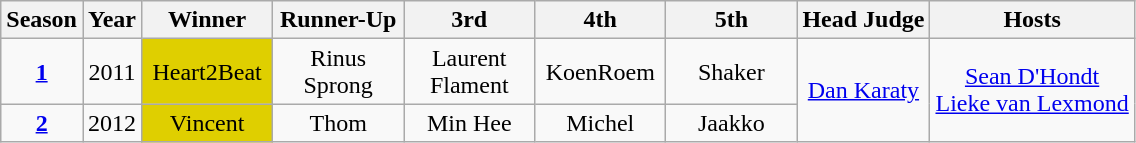<table class="wikitable sortable" style="text-align: center; width: auto;">
<tr>
<th>Season</th>
<th>Year</th>
<th width="80;">Winner</th>
<th width="80;">Runner-Up</th>
<th width="80;">3rd</th>
<th width="80;">4th</th>
<th width="80;">5th</th>
<th>Head Judge</th>
<th>Hosts</th>
</tr>
<tr>
<td><strong><a href='#'>1</a></strong></td>
<td>2011</td>
<td bgcolor="#DFCF00">Heart2Beat</td>
<td>Rinus Sprong</td>
<td>Laurent Flament</td>
<td>KoenRoem</td>
<td>Shaker</td>
<td rowspan=2><a href='#'>Dan Karaty</a></td>
<td rowspan=2><a href='#'>Sean D'Hondt</a> <br> <a href='#'>Lieke van Lexmond</a></td>
</tr>
<tr>
<td><strong><a href='#'>2</a></strong></td>
<td>2012</td>
<td bgcolor="#DFCF00">Vincent</td>
<td>Thom</td>
<td>Min Hee</td>
<td>Michel</td>
<td>Jaakko</td>
</tr>
</table>
